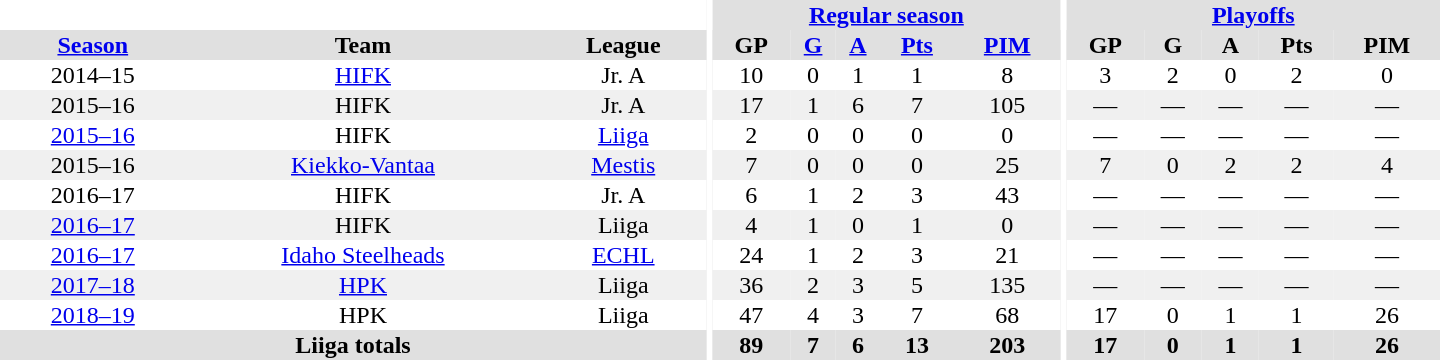<table border="0" cellpadding="1" cellspacing="0" style="text-align:center; width:60em">
<tr bgcolor="#e0e0e0">
<th colspan="3" bgcolor="#ffffff"></th>
<th rowspan="99" bgcolor="#ffffff"></th>
<th colspan="5"><a href='#'>Regular season</a></th>
<th rowspan="99" bgcolor="#ffffff"></th>
<th colspan="5"><a href='#'>Playoffs</a></th>
</tr>
<tr bgcolor="#e0e0e0">
<th><a href='#'>Season</a></th>
<th>Team</th>
<th>League</th>
<th>GP</th>
<th><a href='#'>G</a></th>
<th><a href='#'>A</a></th>
<th><a href='#'>Pts</a></th>
<th><a href='#'>PIM</a></th>
<th>GP</th>
<th>G</th>
<th>A</th>
<th>Pts</th>
<th>PIM</th>
</tr>
<tr>
<td>2014–15</td>
<td><a href='#'>HIFK</a></td>
<td>Jr. A</td>
<td>10</td>
<td>0</td>
<td>1</td>
<td>1</td>
<td>8</td>
<td>3</td>
<td>2</td>
<td>0</td>
<td>2</td>
<td>0</td>
</tr>
<tr bgcolor="#f0f0f0">
<td>2015–16</td>
<td>HIFK</td>
<td>Jr. A</td>
<td>17</td>
<td>1</td>
<td>6</td>
<td>7</td>
<td>105</td>
<td>—</td>
<td>—</td>
<td>—</td>
<td>—</td>
<td>—</td>
</tr>
<tr>
<td><a href='#'>2015–16</a></td>
<td>HIFK</td>
<td><a href='#'>Liiga</a></td>
<td>2</td>
<td>0</td>
<td>0</td>
<td>0</td>
<td>0</td>
<td>—</td>
<td>—</td>
<td>—</td>
<td>—</td>
<td>—</td>
</tr>
<tr bgcolor="#f0f0f0">
<td 2015–16 Mestis season>2015–16</td>
<td><a href='#'>Kiekko-Vantaa</a></td>
<td><a href='#'>Mestis</a></td>
<td>7</td>
<td>0</td>
<td>0</td>
<td>0</td>
<td>25</td>
<td>7</td>
<td>0</td>
<td>2</td>
<td>2</td>
<td>4</td>
</tr>
<tr>
<td>2016–17</td>
<td>HIFK</td>
<td>Jr. A</td>
<td>6</td>
<td>1</td>
<td>2</td>
<td>3</td>
<td>43</td>
<td>—</td>
<td>—</td>
<td>—</td>
<td>—</td>
<td>—</td>
</tr>
<tr bgcolor="#f0f0f0">
<td><a href='#'>2016–17</a></td>
<td>HIFK</td>
<td>Liiga</td>
<td>4</td>
<td>1</td>
<td>0</td>
<td>1</td>
<td>0</td>
<td>—</td>
<td>—</td>
<td>—</td>
<td>—</td>
<td>—</td>
</tr>
<tr>
<td><a href='#'>2016–17</a></td>
<td><a href='#'>Idaho Steelheads</a></td>
<td><a href='#'>ECHL</a></td>
<td>24</td>
<td>1</td>
<td>2</td>
<td>3</td>
<td>21</td>
<td>—</td>
<td>—</td>
<td>—</td>
<td>—</td>
<td>—</td>
</tr>
<tr bgcolor="#f0f0f0">
<td><a href='#'>2017–18</a></td>
<td><a href='#'>HPK</a></td>
<td>Liiga</td>
<td>36</td>
<td>2</td>
<td>3</td>
<td>5</td>
<td>135</td>
<td>—</td>
<td>—</td>
<td>—</td>
<td>—</td>
<td>—</td>
</tr>
<tr>
<td><a href='#'>2018–19</a></td>
<td>HPK</td>
<td>Liiga</td>
<td>47</td>
<td>4</td>
<td>3</td>
<td>7</td>
<td>68</td>
<td>17</td>
<td>0</td>
<td>1</td>
<td>1</td>
<td>26</td>
</tr>
<tr bgcolor="#e0e0e0">
<th colspan="3">Liiga totals</th>
<th>89</th>
<th>7</th>
<th>6</th>
<th>13</th>
<th>203</th>
<th>17</th>
<th>0</th>
<th>1</th>
<th>1</th>
<th>26</th>
</tr>
</table>
